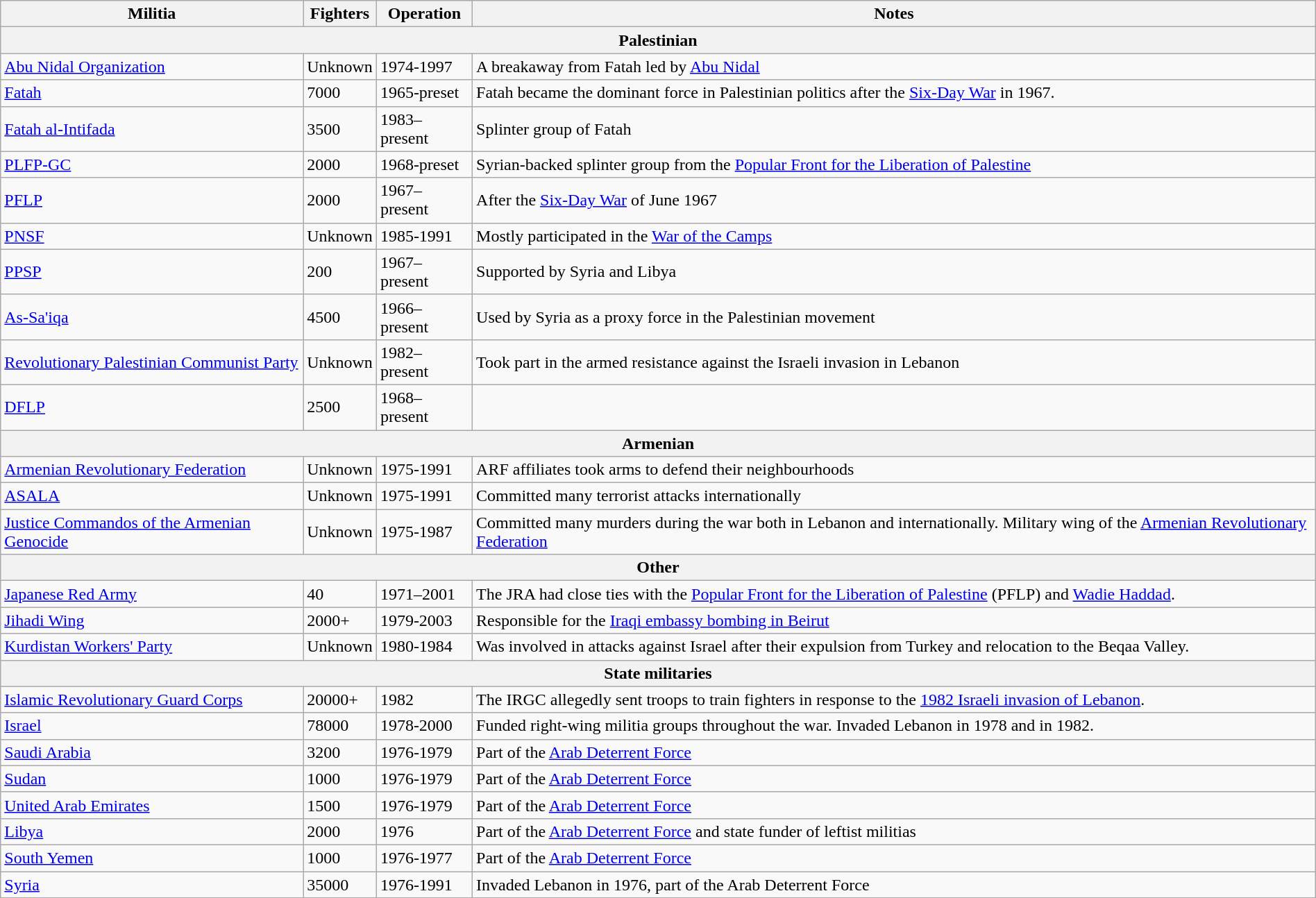<table class="wikitable sortable" width="100%">
<tr>
<th>Militia</th>
<th>Fighters</th>
<th>Operation</th>
<th>Notes</th>
</tr>
<tr>
<th colspan="4">Palestinian</th>
</tr>
<tr>
<td><a href='#'>Abu Nidal Organization</a></td>
<td>Unknown</td>
<td>1974-1997</td>
<td>A breakaway from Fatah led by <a href='#'>Abu Nidal</a></td>
</tr>
<tr>
<td><a href='#'>Fatah</a></td>
<td>7000</td>
<td>1965-preset</td>
<td>Fatah became the dominant force in Palestinian politics after the <a href='#'>Six-Day War</a> in 1967.</td>
</tr>
<tr>
<td><a href='#'>Fatah al-Intifada</a></td>
<td>3500</td>
<td>1983–present</td>
<td>Splinter group of Fatah</td>
</tr>
<tr>
<td><a href='#'>PLFP-GC</a></td>
<td>2000</td>
<td>1968-preset</td>
<td>Syrian-backed splinter group from the <a href='#'>Popular Front for the Liberation of Palestine</a></td>
</tr>
<tr>
<td><a href='#'>PFLP</a></td>
<td>2000</td>
<td>1967–present</td>
<td>After the <a href='#'>Six-Day War</a> of June 1967</td>
</tr>
<tr>
<td><a href='#'>PNSF</a></td>
<td>Unknown</td>
<td>1985-1991</td>
<td>Mostly participated in the <a href='#'>War of the Camps</a></td>
</tr>
<tr>
<td><a href='#'>PPSP</a></td>
<td>200</td>
<td>1967–present</td>
<td>Supported by Syria and Libya</td>
</tr>
<tr>
<td><a href='#'>As-Sa'iqa</a></td>
<td>4500</td>
<td>1966–present</td>
<td>Used by Syria as a proxy force in the Palestinian movement</td>
</tr>
<tr>
<td><a href='#'>Revolutionary Palestinian Communist Party</a></td>
<td>Unknown</td>
<td>1982–present</td>
<td>Took part in the armed resistance against the Israeli invasion in Lebanon</td>
</tr>
<tr>
<td><a href='#'>DFLP</a></td>
<td>2500</td>
<td>1968–present</td>
<td></td>
</tr>
<tr>
<th colspan="4">Armenian</th>
</tr>
<tr>
<td><a href='#'>Armenian Revolutionary Federation</a></td>
<td>Unknown</td>
<td>1975-1991</td>
<td>ARF affiliates took arms to defend their neighbourhoods</td>
</tr>
<tr>
<td><a href='#'>ASALA</a></td>
<td>Unknown</td>
<td>1975-1991</td>
<td>Committed many terrorist attacks internationally</td>
</tr>
<tr>
<td><a href='#'>Justice Commandos of the Armenian Genocide</a></td>
<td>Unknown</td>
<td>1975-1987</td>
<td>Committed many murders during the war both in Lebanon and internationally. Military wing of the <a href='#'>Armenian Revolutionary Federation</a></td>
</tr>
<tr>
<th colspan="4">Other</th>
</tr>
<tr>
<td><a href='#'>Japanese Red Army</a></td>
<td>40</td>
<td>1971–2001</td>
<td>The JRA had close ties with the <a href='#'>Popular Front for the Liberation of Palestine</a> (PFLP) and <a href='#'>Wadie Haddad</a>.</td>
</tr>
<tr>
<td><a href='#'>Jihadi Wing</a></td>
<td>2000+</td>
<td>1979-2003</td>
<td>Responsible for the <a href='#'>Iraqi embassy bombing in Beirut</a></td>
</tr>
<tr>
<td><a href='#'>Kurdistan Workers' Party</a></td>
<td>Unknown</td>
<td>1980-1984</td>
<td>Was involved in attacks against Israel after their expulsion from Turkey and relocation to the Beqaa Valley.</td>
</tr>
<tr>
<th colspan="4">State militaries</th>
</tr>
<tr>
<td><a href='#'>Islamic Revolutionary Guard Corps</a></td>
<td>20000+</td>
<td>1982</td>
<td>The IRGC allegedly sent troops to train fighters in response to the <a href='#'>1982 Israeli invasion of Lebanon</a>.</td>
</tr>
<tr>
<td><a href='#'>Israel</a></td>
<td>78000</td>
<td>1978-2000</td>
<td>Funded right-wing militia groups throughout the war. Invaded Lebanon in 1978 and in 1982.</td>
</tr>
<tr>
<td><a href='#'>Saudi Arabia</a></td>
<td>3200</td>
<td>1976-1979</td>
<td>Part of the <a href='#'>Arab Deterrent Force</a></td>
</tr>
<tr>
<td><a href='#'>Sudan</a></td>
<td>1000</td>
<td>1976-1979</td>
<td>Part of the <a href='#'>Arab Deterrent Force</a></td>
</tr>
<tr>
<td><a href='#'>United Arab Emirates</a></td>
<td>1500</td>
<td>1976-1979</td>
<td>Part of the <a href='#'>Arab Deterrent Force</a></td>
</tr>
<tr>
<td><a href='#'>Libya</a></td>
<td>2000</td>
<td>1976</td>
<td>Part of the <a href='#'>Arab Deterrent Force</a> and state funder of leftist militias</td>
</tr>
<tr>
<td><a href='#'>South Yemen</a></td>
<td>1000</td>
<td>1976-1977</td>
<td>Part of the <a href='#'>Arab Deterrent Force</a></td>
</tr>
<tr>
<td><a href='#'>Syria</a></td>
<td>35000</td>
<td>1976-1991</td>
<td>Invaded Lebanon in 1976, part of the Arab Deterrent Force</td>
</tr>
</table>
